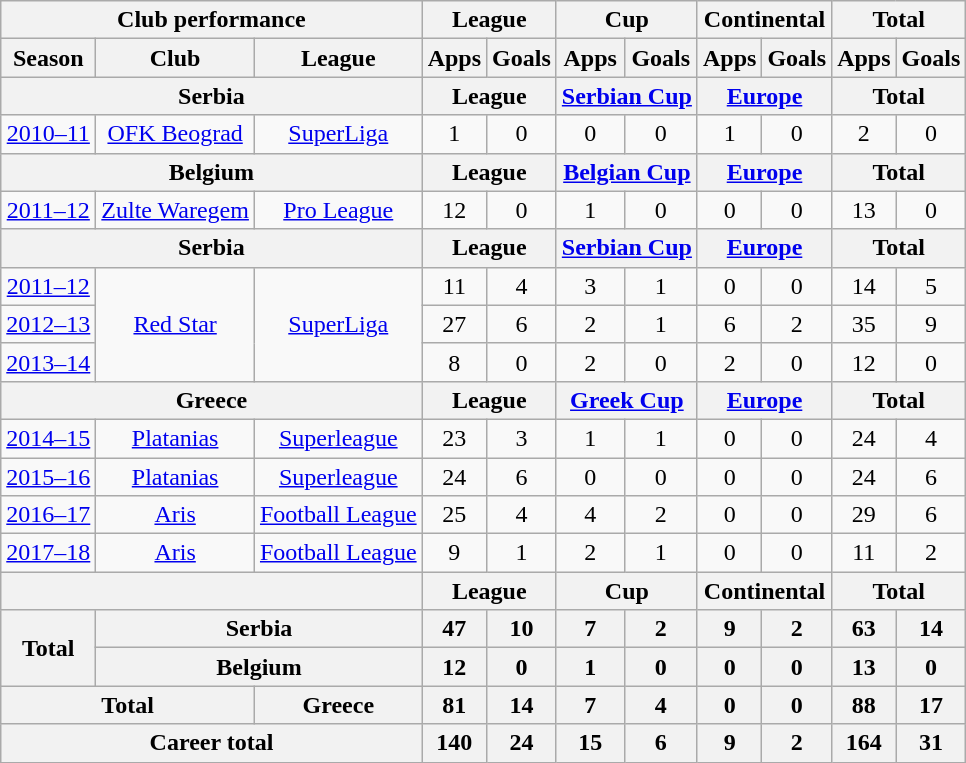<table class="wikitable" style="text-align:center">
<tr>
<th colspan=3>Club performance</th>
<th colspan=2>League</th>
<th colspan=2>Cup</th>
<th colspan=2>Continental</th>
<th colspan=2>Total</th>
</tr>
<tr>
<th>Season</th>
<th>Club</th>
<th>League</th>
<th>Apps</th>
<th>Goals</th>
<th>Apps</th>
<th>Goals</th>
<th>Apps</th>
<th>Goals</th>
<th>Apps</th>
<th>Goals</th>
</tr>
<tr>
<th colspan=3>Serbia</th>
<th colspan=2>League</th>
<th colspan=2><a href='#'>Serbian Cup</a></th>
<th colspan=2><a href='#'>Europe</a></th>
<th colspan=2>Total</th>
</tr>
<tr>
<td><a href='#'>2010–11</a></td>
<td><a href='#'>OFK Beograd</a></td>
<td><a href='#'>SuperLiga</a></td>
<td>1</td>
<td>0</td>
<td>0</td>
<td>0</td>
<td>1</td>
<td>0</td>
<td>2</td>
<td>0</td>
</tr>
<tr>
<th colspan=3>Belgium</th>
<th colspan=2>League</th>
<th colspan=2><a href='#'>Belgian Cup</a></th>
<th colspan=2><a href='#'>Europe</a></th>
<th colspan=2>Total</th>
</tr>
<tr>
<td><a href='#'>2011–12</a></td>
<td><a href='#'>Zulte Waregem</a></td>
<td><a href='#'>Pro League</a></td>
<td>12</td>
<td>0</td>
<td>1</td>
<td>0</td>
<td>0</td>
<td>0</td>
<td>13</td>
<td>0</td>
</tr>
<tr>
<th colspan=3>Serbia</th>
<th colspan=2>League</th>
<th colspan=2><a href='#'>Serbian Cup</a></th>
<th colspan=2><a href='#'>Europe</a></th>
<th colspan=2>Total</th>
</tr>
<tr>
<td><a href='#'>2011–12</a></td>
<td rowspan=3><a href='#'>Red Star</a></td>
<td rowspan=3><a href='#'>SuperLiga</a></td>
<td>11</td>
<td>4</td>
<td>3</td>
<td>1</td>
<td>0</td>
<td>0</td>
<td>14</td>
<td>5</td>
</tr>
<tr>
<td><a href='#'>2012–13</a></td>
<td>27</td>
<td>6</td>
<td>2</td>
<td>1</td>
<td>6</td>
<td>2</td>
<td>35</td>
<td>9</td>
</tr>
<tr>
<td><a href='#'>2013–14</a></td>
<td>8</td>
<td>0</td>
<td>2</td>
<td>0</td>
<td>2</td>
<td>0</td>
<td>12</td>
<td>0</td>
</tr>
<tr>
<th colspan=3>Greece</th>
<th colspan=2>League</th>
<th colspan=2><a href='#'>Greek Cup</a></th>
<th colspan=2><a href='#'>Europe</a></th>
<th colspan=2>Total</th>
</tr>
<tr>
<td><a href='#'>2014–15</a></td>
<td><a href='#'>Platanias</a></td>
<td><a href='#'>Superleague</a></td>
<td>23</td>
<td>3</td>
<td>1</td>
<td>1</td>
<td>0</td>
<td>0</td>
<td>24</td>
<td>4</td>
</tr>
<tr>
<td><a href='#'>2015–16</a></td>
<td><a href='#'>Platanias</a></td>
<td><a href='#'>Superleague</a></td>
<td>24</td>
<td>6</td>
<td>0</td>
<td>0</td>
<td>0</td>
<td>0</td>
<td>24</td>
<td>6</td>
</tr>
<tr>
<td><a href='#'>2016–17</a></td>
<td><a href='#'>Aris</a></td>
<td><a href='#'>Football League</a></td>
<td>25</td>
<td>4</td>
<td>4</td>
<td>2</td>
<td>0</td>
<td>0</td>
<td>29</td>
<td>6</td>
</tr>
<tr>
<td><a href='#'>2017–18</a></td>
<td><a href='#'>Aris</a></td>
<td><a href='#'>Football League</a></td>
<td>9</td>
<td>1</td>
<td>2</td>
<td>1</td>
<td>0</td>
<td>0</td>
<td>11</td>
<td>2</td>
</tr>
<tr>
<th colspan=3></th>
<th colspan=2>League</th>
<th colspan=2>Cup</th>
<th colspan=2>Continental</th>
<th colspan=2>Total</th>
</tr>
<tr>
<th rowspan=2>Total</th>
<th colspan=2>Serbia</th>
<th>47</th>
<th>10</th>
<th>7</th>
<th>2</th>
<th>9</th>
<th>2</th>
<th>63</th>
<th>14</th>
</tr>
<tr>
<th colspan=2>Belgium</th>
<th>12</th>
<th>0</th>
<th>1</th>
<th>0</th>
<th>0</th>
<th>0</th>
<th>13</th>
<th>0</th>
</tr>
<tr>
<th colspan=2>Total</th>
<th>Greece</th>
<th>81</th>
<th>14</th>
<th>7</th>
<th>4</th>
<th>0</th>
<th>0</th>
<th>88</th>
<th>17</th>
</tr>
<tr>
<th colspan=3>Career total</th>
<th>140</th>
<th>24</th>
<th>15</th>
<th>6</th>
<th>9</th>
<th>2</th>
<th>164</th>
<th>31</th>
</tr>
</table>
